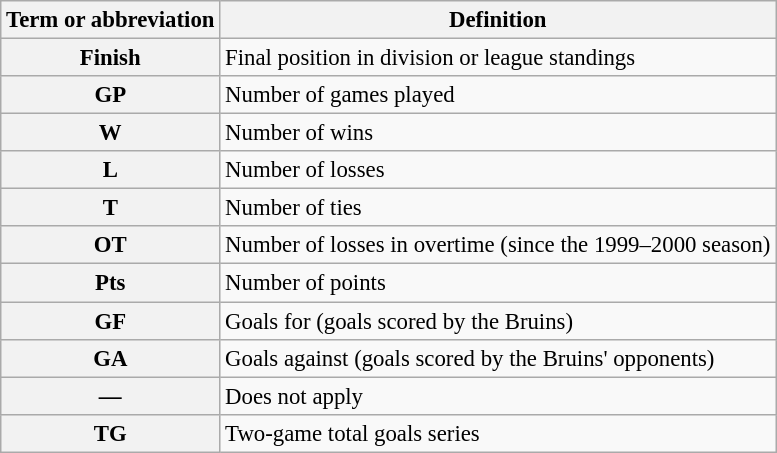<table class="wikitable" style="font-size:95%">
<tr>
<th scope="col">Term or abbreviation</th>
<th scope="col">Definition</th>
</tr>
<tr>
<th scope="row">Finish</th>
<td>Final position in division or league standings</td>
</tr>
<tr>
<th scope="row">GP</th>
<td>Number of games played</td>
</tr>
<tr>
<th scope="row">W</th>
<td>Number of wins</td>
</tr>
<tr>
<th scope="row">L</th>
<td>Number of losses</td>
</tr>
<tr>
<th scope="row">T</th>
<td>Number of ties</td>
</tr>
<tr>
<th scope="row">OT</th>
<td>Number of losses in overtime (since the 1999–2000 season)</td>
</tr>
<tr>
<th scope="row">Pts</th>
<td>Number of points</td>
</tr>
<tr>
<th scope="row">GF</th>
<td>Goals for (goals scored by the Bruins)</td>
</tr>
<tr>
<th scope="row">GA</th>
<td>Goals against (goals scored by the Bruins' opponents)</td>
</tr>
<tr>
<th scope="row">—</th>
<td>Does not apply</td>
</tr>
<tr>
<th scope = "row">TG</th>
<td>Two-game total goals series</td>
</tr>
</table>
